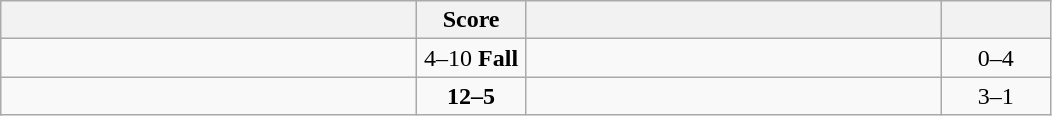<table class="wikitable" style="text-align: center; ">
<tr>
<th align="right" width="270"></th>
<th width="65">Score</th>
<th align="left" width="270"></th>
<th width="65"></th>
</tr>
<tr>
<td align="left"></td>
<td>4–10 <strong>Fall</strong></td>
<td align="left"><strong></strong></td>
<td>0–4 <strong></strong></td>
</tr>
<tr>
<td align="left"><strong></strong></td>
<td><strong>12–5</strong></td>
<td align="left"></td>
<td>3–1 <strong></strong></td>
</tr>
</table>
